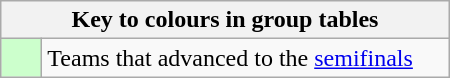<table class="wikitable" style="text-align: center; width: 300px;">
<tr>
<th colspan=2>Key to colours in group tables</th>
</tr>
<tr>
<td bgcolor=#ccffcc style="width: 20px;"></td>
<td align=left>Teams that advanced to the <a href='#'>semifinals</a></td>
</tr>
</table>
